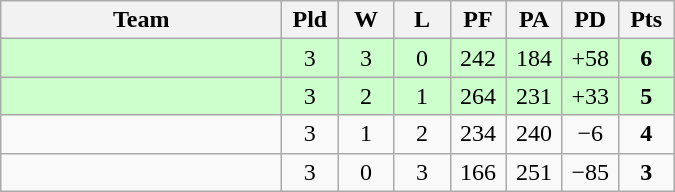<table class=wikitable style="text-align:center">
<tr>
<th width=180>Team</th>
<th width=30>Pld</th>
<th width=30>W</th>
<th width=30>L</th>
<th width=30>PF</th>
<th width=30>PA</th>
<th width=30>PD</th>
<th width=30>Pts</th>
</tr>
<tr bgcolor="#ccffcc">
<td align=left></td>
<td>3</td>
<td>3</td>
<td>0</td>
<td>242</td>
<td>184</td>
<td>+58</td>
<td><strong>6</strong></td>
</tr>
<tr bgcolor="#ccffcc">
<td align=left></td>
<td>3</td>
<td>2</td>
<td>1</td>
<td>264</td>
<td>231</td>
<td>+33</td>
<td><strong>5</strong></td>
</tr>
<tr align=center>
<td align=left></td>
<td>3</td>
<td>1</td>
<td>2</td>
<td>234</td>
<td>240</td>
<td>−6</td>
<td><strong>4</strong></td>
</tr>
<tr align=center>
<td align=left></td>
<td>3</td>
<td>0</td>
<td>3</td>
<td>166</td>
<td>251</td>
<td>−85</td>
<td><strong>3</strong></td>
</tr>
</table>
